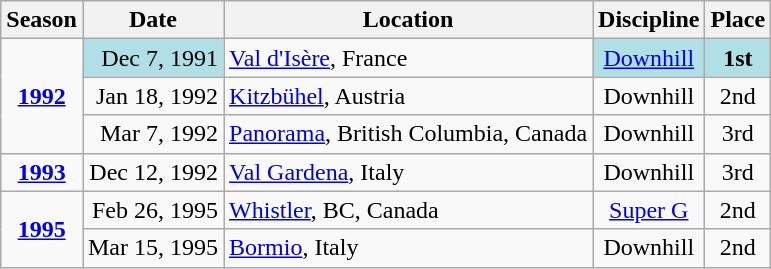<table class=wikitable style="text-align:center">
<tr>
<th>Season</th>
<th>Date</th>
<th>Location</th>
<th>Discipline</th>
<th>Place</th>
</tr>
<tr>
<td rowspan=3><strong><a href='#'>1992</a></strong></td>
<td align=right bgcolor="#BOEOE6">Dec 7, 1991</td>
<td align=left><a href='#'>Val d'Isère</a>, France</td>
<td bgcolor="#BOEOE6"><a href='#'>Downhill</a></td>
<td bgcolor="#BOEOE6"><strong>1st</strong></td>
</tr>
<tr>
<td align=right>Jan 18, 1992</td>
<td align=left><a href='#'>Kitzbühel</a>, Austria</td>
<td align=center>Downhill</td>
<td align=center>2nd</td>
</tr>
<tr>
<td align=right>Mar 7, 1992</td>
<td align=left><a href='#'>Panorama</a>, British Columbia, Canada</td>
<td>Downhill</td>
<td>3rd</td>
</tr>
<tr>
<td><strong><a href='#'>1993</a></strong></td>
<td align=right>Dec 12, 1992</td>
<td align=left><a href='#'>Val Gardena</a>, Italy</td>
<td>Downhill</td>
<td>3rd</td>
</tr>
<tr>
<td rowspan=2><strong><a href='#'>1995</a></strong></td>
<td align=right>Feb 26, 1995</td>
<td align=left><a href='#'>Whistler</a>, BC, Canada</td>
<td><a href='#'>Super G</a></td>
<td>2nd</td>
</tr>
<tr>
<td align=right>Mar 15, 1995</td>
<td align=left><a href='#'>Bormio</a>, Italy</td>
<td>Downhill</td>
<td>2nd</td>
</tr>
</table>
